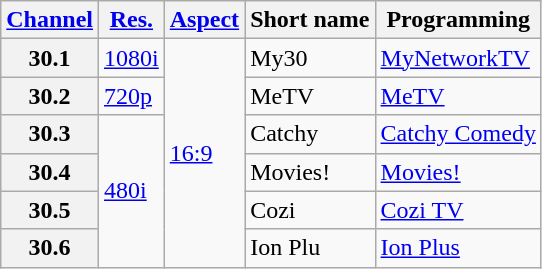<table class="wikitable">
<tr>
<th><a href='#'>Channel</a></th>
<th><a href='#'>Res.</a></th>
<th><a href='#'>Aspect</a></th>
<th>Short name</th>
<th>Programming</th>
</tr>
<tr>
<th scope = "row">30.1</th>
<td><a href='#'>1080i</a></td>
<td rowspan=6><a href='#'>16:9</a></td>
<td>My30</td>
<td><a href='#'>MyNetworkTV</a></td>
</tr>
<tr>
<th scope = "row">30.2</th>
<td><a href='#'>720p</a></td>
<td>MeTV</td>
<td><a href='#'>MeTV</a></td>
</tr>
<tr>
<th scope = "row">30.3</th>
<td rowspan=4><a href='#'>480i</a></td>
<td>Catchy</td>
<td><a href='#'>Catchy Comedy</a></td>
</tr>
<tr>
<th scope = "row">30.4</th>
<td>Movies!</td>
<td><a href='#'>Movies!</a></td>
</tr>
<tr>
<th scope = "row">30.5</th>
<td>Cozi</td>
<td><a href='#'>Cozi TV</a></td>
</tr>
<tr>
<th scope = "row">30.6</th>
<td>Ion Plu</td>
<td><a href='#'>Ion Plus</a></td>
</tr>
</table>
